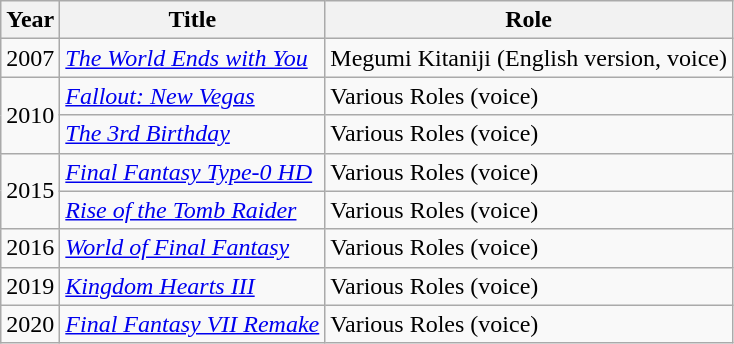<table class="wikitable sortable">
<tr>
<th>Year</th>
<th>Title</th>
<th>Role</th>
</tr>
<tr>
<td>2007</td>
<td><em><a href='#'>The World Ends with You</a></em></td>
<td>Megumi Kitaniji (English version, voice)</td>
</tr>
<tr>
<td rowspan="2">2010</td>
<td><em><a href='#'>Fallout: New Vegas</a></em></td>
<td>Various Roles (voice)</td>
</tr>
<tr>
<td><em><a href='#'>The 3rd Birthday</a></em></td>
<td>Various Roles (voice)</td>
</tr>
<tr>
<td rowspan="2">2015</td>
<td><em><a href='#'>Final Fantasy Type-0 HD</a></em></td>
<td>Various Roles (voice)</td>
</tr>
<tr>
<td><em><a href='#'>Rise of the Tomb Raider</a></em></td>
<td>Various Roles (voice)</td>
</tr>
<tr>
<td>2016</td>
<td><em><a href='#'>World of Final Fantasy</a></em></td>
<td>Various Roles (voice)</td>
</tr>
<tr>
<td>2019</td>
<td><em><a href='#'>Kingdom Hearts III</a></em></td>
<td>Various Roles (voice)</td>
</tr>
<tr>
<td>2020</td>
<td><em><a href='#'>Final Fantasy VII Remake</a></em></td>
<td>Various Roles (voice)</td>
</tr>
</table>
